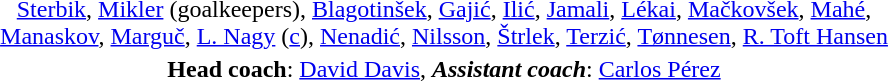<table style="text-align: center; margin-top: 1em; margin-left: auto; margin-right: auto">
<tr>
<td><a href='#'>Sterbik</a>, <a href='#'>Mikler</a> (goalkeepers), <a href='#'>Blagotinšek</a>, <a href='#'>Gajić</a>, <a href='#'>Ilić</a>, <a href='#'>Jamali</a>, <a href='#'>Lékai</a>, <a href='#'>Mačkovšek</a>, <a href='#'>Mahé</a>,<br><a href='#'>Manaskov</a>, <a href='#'>Marguč</a>, <a href='#'>L. Nagy</a> (<a href='#'>c</a>), <a href='#'>Nenadić</a>, <a href='#'>Nilsson</a>, <a href='#'>Štrlek</a>, <a href='#'>Terzić</a>, <a href='#'>Tønnesen</a>, <a href='#'>R. Toft Hansen</a></td>
</tr>
<tr>
<td><strong>Head coach</strong>: <a href='#'>David Davis</a>, <strong><em>Assistant coach</em></strong>: <a href='#'>Carlos Pérez</a></td>
</tr>
</table>
